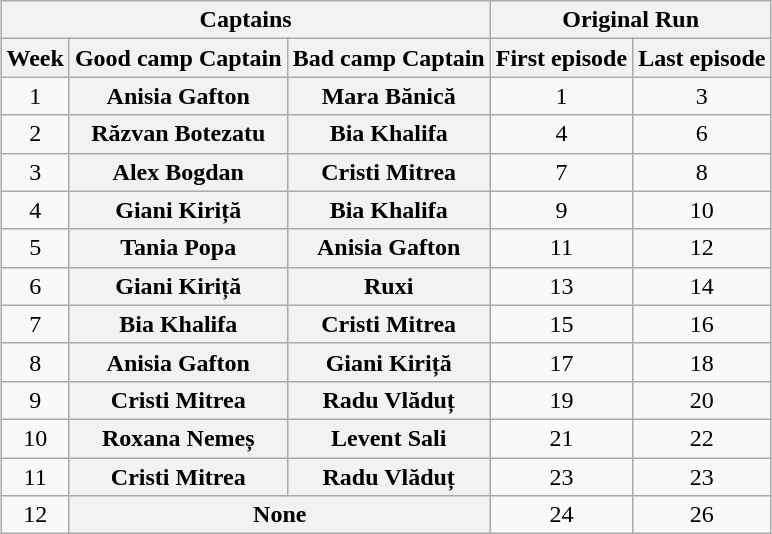<table class="wikitable" style="margin:auto; text-align:center;">
<tr>
<th colspan="3">Captains</th>
<th colspan="2">Original Run</th>
</tr>
<tr>
<th>Week</th>
<th>Good camp Captain</th>
<th>Bad camp Captain</th>
<th>First episode</th>
<th>Last episode</th>
</tr>
<tr>
<td>1</td>
<th>Anisia Gafton</th>
<th>Mara Bănică</th>
<td>1</td>
<td>3</td>
</tr>
<tr>
<td>2</td>
<th>Răzvan Botezatu</th>
<th>Bia Khalifa</th>
<td>4</td>
<td>6</td>
</tr>
<tr>
<td>3</td>
<th>Alex Bogdan</th>
<th>Cristi Mitrea</th>
<td>7</td>
<td>8</td>
</tr>
<tr>
<td>4</td>
<th>Giani Kiriță</th>
<th>Bia Khalifa</th>
<td>9</td>
<td>10</td>
</tr>
<tr>
<td>5</td>
<th>Tania Popa</th>
<th>Anisia Gafton</th>
<td>11</td>
<td>12</td>
</tr>
<tr>
<td>6</td>
<th>Giani Kiriță</th>
<th>Ruxi</th>
<td>13</td>
<td>14</td>
</tr>
<tr>
<td>7</td>
<th>Bia Khalifa</th>
<th>Cristi Mitrea</th>
<td>15</td>
<td>16</td>
</tr>
<tr>
<td>8</td>
<th>Anisia Gafton</th>
<th>Giani Kiriță</th>
<td>17</td>
<td>18</td>
</tr>
<tr>
<td>9</td>
<th>Cristi Mitrea</th>
<th>Radu Vlăduț</th>
<td>19</td>
<td>20</td>
</tr>
<tr>
<td>10</td>
<th>Roxana Nemeș</th>
<th>Levent Sali</th>
<td>21</td>
<td>22</td>
</tr>
<tr>
<td>11</td>
<th>Cristi Mitrea</th>
<th>Radu Vlăduț</th>
<td>23</td>
<td>23</td>
</tr>
<tr>
<td>12</td>
<th colspan=2>None</th>
<td>24</td>
<td>26</td>
</tr>
</table>
